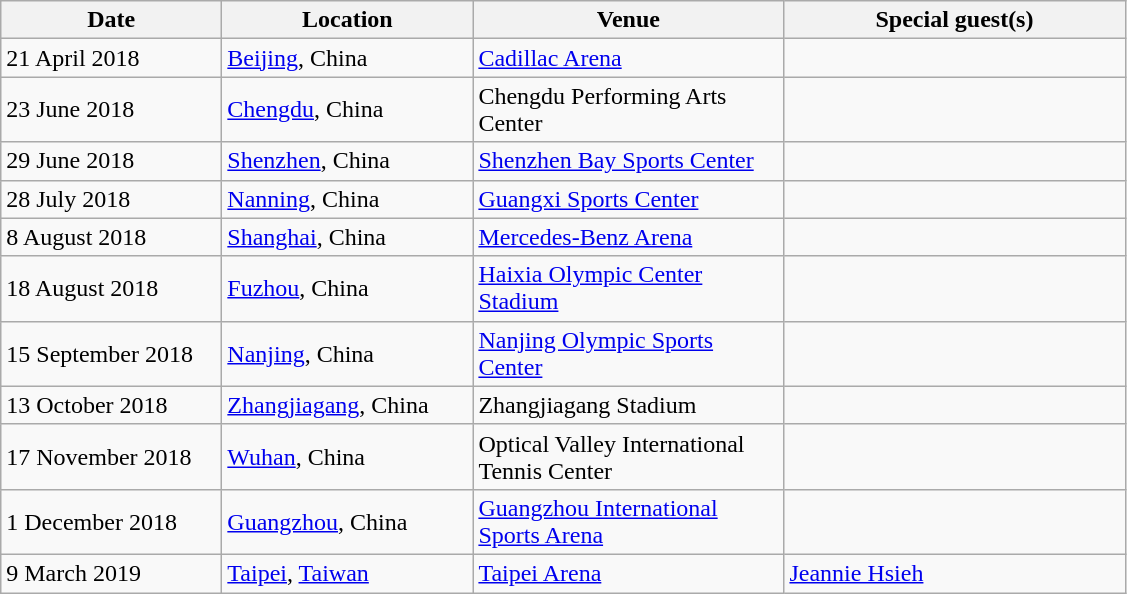<table class="wikitable">
<tr>
<th width="140px">Date</th>
<th width="160px">Location</th>
<th width="200px">Venue</th>
<th width="220px">Special guest(s)</th>
</tr>
<tr>
<td>21 April 2018</td>
<td><a href='#'>Beijing</a>, China</td>
<td><a href='#'>Cadillac Arena</a></td>
<td></td>
</tr>
<tr>
<td>23 June 2018</td>
<td><a href='#'>Chengdu</a>, China</td>
<td>Chengdu Performing Arts Center</td>
<td></td>
</tr>
<tr>
<td>29 June 2018</td>
<td><a href='#'>Shenzhen</a>, China</td>
<td><a href='#'>Shenzhen Bay Sports Center</a></td>
<td></td>
</tr>
<tr>
<td>28 July 2018</td>
<td><a href='#'>Nanning</a>, China</td>
<td><a href='#'>Guangxi Sports Center</a></td>
<td></td>
</tr>
<tr>
<td>8 August 2018</td>
<td><a href='#'>Shanghai</a>, China</td>
<td><a href='#'>Mercedes-Benz Arena</a></td>
<td></td>
</tr>
<tr>
<td>18 August 2018</td>
<td><a href='#'>Fuzhou</a>, China</td>
<td><a href='#'>Haixia Olympic Center Stadium</a></td>
<td></td>
</tr>
<tr>
<td>15 September 2018</td>
<td><a href='#'>Nanjing</a>, China</td>
<td><a href='#'>Nanjing Olympic Sports Center</a></td>
<td></td>
</tr>
<tr>
<td>13 October 2018</td>
<td><a href='#'>Zhangjiagang</a>, China</td>
<td>Zhangjiagang Stadium</td>
<td></td>
</tr>
<tr>
<td>17 November 2018</td>
<td><a href='#'>Wuhan</a>, China</td>
<td>Optical Valley International Tennis Center</td>
<td></td>
</tr>
<tr>
<td>1 December 2018</td>
<td><a href='#'>Guangzhou</a>, China</td>
<td><a href='#'>Guangzhou International Sports Arena</a></td>
<td></td>
</tr>
<tr>
<td>9 March 2019</td>
<td><a href='#'>Taipei</a>, <a href='#'>Taiwan</a></td>
<td><a href='#'>Taipei Arena</a></td>
<td><a href='#'>Jeannie Hsieh</a></td>
</tr>
</table>
